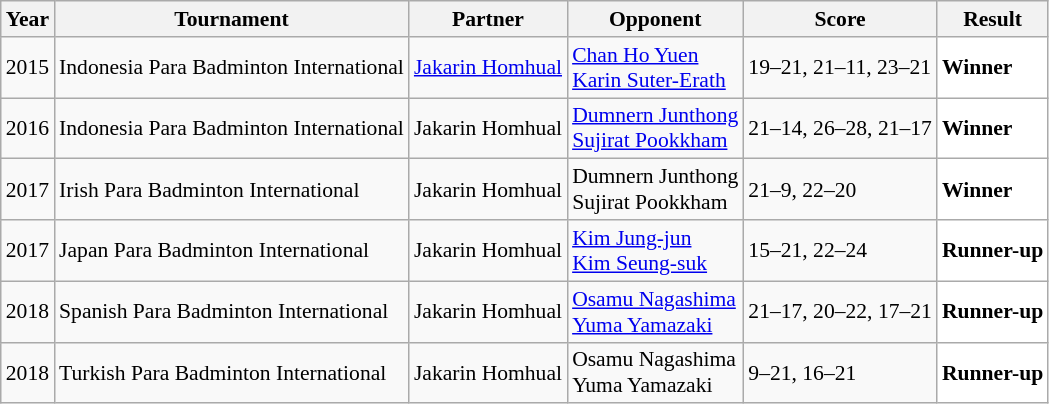<table class="sortable wikitable" style="font-size: 90%;">
<tr>
<th>Year</th>
<th>Tournament</th>
<th>Partner</th>
<th>Opponent</th>
<th>Score</th>
<th>Result</th>
</tr>
<tr>
<td align="center">2015</td>
<td align="left">Indonesia Para Badminton International</td>
<td> <a href='#'>Jakarin Homhual</a></td>
<td align="left"> <a href='#'>Chan Ho Yuen</a><br> <a href='#'>Karin Suter-Erath</a></td>
<td align="left">19–21, 21–11, 23–21</td>
<td style="text-align:left; background:white"> <strong>Winner</strong></td>
</tr>
<tr>
<td align="center">2016</td>
<td align="left">Indonesia Para Badminton International</td>
<td> Jakarin Homhual</td>
<td align="left"> <a href='#'>Dumnern Junthong</a><br> <a href='#'>Sujirat Pookkham</a></td>
<td align="left">21–14, 26–28, 21–17</td>
<td style="text-align:left; background:white"> <strong>Winner</strong></td>
</tr>
<tr>
<td align="center">2017</td>
<td align="left">Irish Para Badminton International</td>
<td> Jakarin Homhual</td>
<td align="left"> Dumnern Junthong<br> Sujirat Pookkham</td>
<td align="left">21–9, 22–20</td>
<td style="text-align:left; background:white"> <strong>Winner</strong></td>
</tr>
<tr>
<td align="center">2017</td>
<td align="left">Japan Para Badminton International</td>
<td> Jakarin Homhual</td>
<td align="left"> <a href='#'>Kim Jung-jun</a><br> <a href='#'>Kim Seung-suk</a></td>
<td align="left">15–21, 22–24</td>
<td style="text-align:left; background:white"> <strong>Runner-up</strong></td>
</tr>
<tr>
<td align="center">2018</td>
<td align="left">Spanish Para Badminton International</td>
<td> Jakarin Homhual</td>
<td align="left"> <a href='#'>Osamu Nagashima</a><br> <a href='#'>Yuma Yamazaki</a></td>
<td align="left">21–17, 20–22, 17–21</td>
<td style="text-align:left; background:white"> <strong>Runner-up</strong></td>
</tr>
<tr>
<td align="center">2018</td>
<td align="left">Turkish Para Badminton International</td>
<td> Jakarin Homhual</td>
<td align="left"> Osamu Nagashima<br> Yuma Yamazaki</td>
<td align="left">9–21, 16–21</td>
<td style="text-align:left; background:white"> <strong>Runner-up</strong></td>
</tr>
</table>
